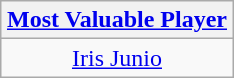<table class=wikitable style="text-align:center; margin:auto">
<tr>
<th><a href='#'>Most Valuable Player</a></th>
</tr>
<tr>
<td> <a href='#'>Iris Junio</a></td>
</tr>
</table>
